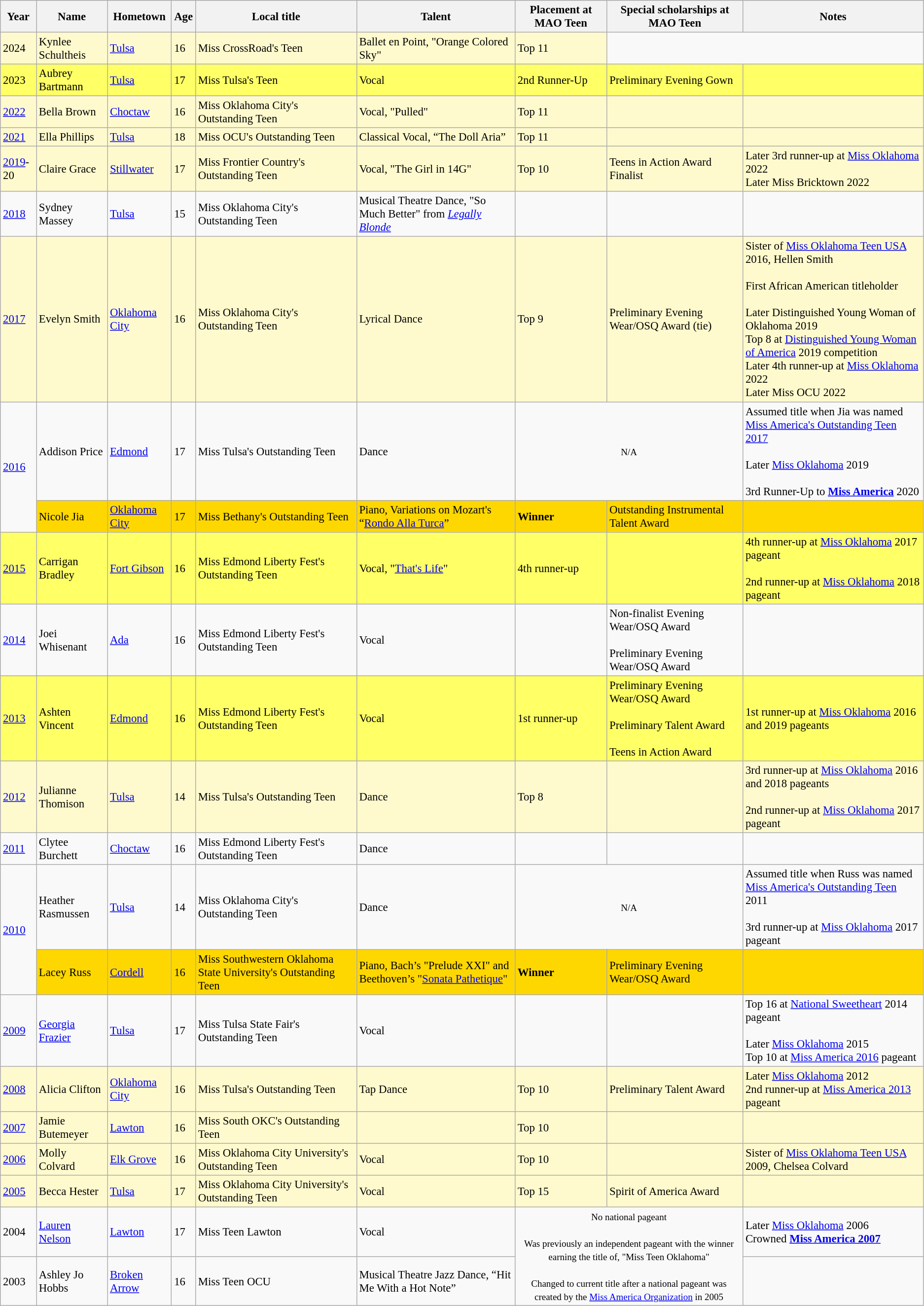<table class="wikitable sortable"style="font-size:95%;">
<tr style="background:#EFEFEF">
<th>Year</th>
<th>Name</th>
<th>Hometown</th>
<th>Age</th>
<th>Local title</th>
<th>Talent</th>
<th>Placement at MAO Teen</th>
<th>Special scholarships at MAO Teen</th>
<th>Notes</th>
</tr>
<tr style="background-color:#FFFACD;">
<td>2024</td>
<td>Kynlee Schultheis</td>
<td><a href='#'>Tulsa</a></td>
<td>16</td>
<td>Miss CrossRoad's Teen</td>
<td>Ballet en Point, "Orange Colored Sky"</td>
<td>Top 11</td>
</tr>
<tr style="background-color:#FFFF66;">
<td>2023</td>
<td>Aubrey Bartmann</td>
<td><a href='#'>Tulsa</a></td>
<td>17</td>
<td>Miss Tulsa's Teen</td>
<td>Vocal</td>
<td>2nd Runner-Up</td>
<td>Preliminary Evening Gown</td>
<td></td>
</tr>
<tr style="background-color:#FFFACD;">
<td><a href='#'>2022</a></td>
<td>Bella Brown</td>
<td><a href='#'>Choctaw</a></td>
<td>16</td>
<td>Miss Oklahoma City's Outstanding Teen</td>
<td>Vocal, "Pulled"</td>
<td>Top 11</td>
<td></td>
<td></td>
</tr>
<tr style="background-color:#FFFACD;">
<td><a href='#'>2021</a></td>
<td>Ella Phillips</td>
<td><a href='#'>Tulsa</a></td>
<td>18</td>
<td>Miss OCU's Outstanding Teen</td>
<td>Classical Vocal, “The Doll Aria”</td>
<td>Top 11</td>
<td></td>
<td></td>
</tr>
<tr style="background:#FFFACD;">
<td><a href='#'>2019</a>-20</td>
<td>Claire Grace</td>
<td><a href='#'>Stillwater</a></td>
<td>17</td>
<td>Miss Frontier Country's Outstanding Teen</td>
<td>Vocal, "The Girl in 14G"</td>
<td>Top 10</td>
<td>Teens in Action Award Finalist</td>
<td>Later 3rd runner-up at <a href='#'>Miss Oklahoma</a> 2022<br>Later Miss Bricktown 2022</td>
</tr>
<tr>
<td><a href='#'>2018</a></td>
<td>Sydney Massey</td>
<td><a href='#'>Tulsa</a></td>
<td>15</td>
<td>Miss Oklahoma City's Outstanding Teen</td>
<td>Musical Theatre Dance, "So Much Better" from <em><a href='#'>Legally Blonde</a></em></td>
<td></td>
<td></td>
<td></td>
</tr>
<tr style="background:#FFFACD;">
<td><a href='#'>2017</a></td>
<td>Evelyn Smith</td>
<td><a href='#'>Oklahoma City</a></td>
<td>16</td>
<td>Miss Oklahoma City's Outstanding Teen</td>
<td>Lyrical Dance</td>
<td>Top 9</td>
<td>Preliminary Evening Wear/OSQ Award (tie)</td>
<td>Sister of <a href='#'>Miss Oklahoma Teen USA</a> 2016, Hellen Smith<br><br>First African American titleholder<br><br>Later Distinguished Young Woman of Oklahoma 2019<br>Top 8 at <a href='#'>Distinguished Young Woman of America</a> 2019 competition<br>Later 4th runner-up at <a href='#'>Miss Oklahoma</a> 2022<br>Later Miss OCU 2022</td>
</tr>
<tr>
<td rowspan="2"><a href='#'>2016</a></td>
<td>Addison Price</td>
<td><a href='#'>Edmond</a></td>
<td>17</td>
<td>Miss Tulsa's Outstanding Teen</td>
<td>Dance</td>
<td colspan="2" style="text-align:center;"><small>N/A</small></td>
<td>Assumed title when Jia was named <a href='#'>Miss America's Outstanding Teen 2017</a><br><br>Later <a href='#'>Miss Oklahoma</a> 2019 <br><br>3rd Runner-Up to <strong><a href='#'>Miss America</a></strong> 2020</td>
</tr>
<tr style="background:gold;">
<td>Nicole Jia</td>
<td><a href='#'>Oklahoma City</a></td>
<td>17</td>
<td>Miss Bethany's Outstanding Teen</td>
<td>Piano,  Variations on Mozart's “<a href='#'>Rondo Alla Turca</a>”</td>
<td><strong>Winner</strong></td>
<td>Outstanding Instrumental Talent Award</td>
<td></td>
</tr>
<tr style="background:#FFFF66;">
<td><a href='#'>2015</a></td>
<td>Carrigan Bradley</td>
<td><a href='#'>Fort Gibson</a></td>
<td>16</td>
<td>Miss Edmond Liberty Fest's Outstanding Teen</td>
<td>Vocal, "<a href='#'>That's Life</a>"</td>
<td>4th runner-up</td>
<td></td>
<td>4th runner-up at <a href='#'>Miss Oklahoma</a> 2017 pageant<br><br>2nd runner-up at <a href='#'>Miss Oklahoma</a> 2018 pageant</td>
</tr>
<tr>
<td><a href='#'>2014</a></td>
<td>Joei Whisenant</td>
<td><a href='#'>Ada</a></td>
<td>16</td>
<td>Miss Edmond Liberty Fest's Outstanding Teen</td>
<td>Vocal</td>
<td></td>
<td>Non-finalist Evening Wear/OSQ Award<br><br>Preliminary Evening Wear/OSQ Award</td>
<td></td>
</tr>
<tr style="background:#FFFF66;">
<td><a href='#'>2013</a></td>
<td>Ashten Vincent</td>
<td><a href='#'>Edmond</a></td>
<td>16</td>
<td>Miss Edmond Liberty Fest's Outstanding Teen</td>
<td>Vocal</td>
<td>1st runner-up</td>
<td>Preliminary Evening Wear/OSQ Award<br><br>Preliminary Talent Award<br><br>Teens in Action Award</td>
<td>1st runner-up at <a href='#'>Miss Oklahoma</a> 2016 and 2019 pageants</td>
</tr>
<tr style="background:#FFFACD;">
<td><a href='#'>2012</a></td>
<td>Julianne Thomison</td>
<td><a href='#'>Tulsa</a></td>
<td>14</td>
<td>Miss Tulsa's Outstanding Teen</td>
<td>Dance</td>
<td>Top 8</td>
<td></td>
<td>3rd runner-up at <a href='#'>Miss Oklahoma</a> 2016 and 2018 pageants<br><br>2nd runner-up at <a href='#'>Miss Oklahoma</a> 2017 pageant</td>
</tr>
<tr>
<td><a href='#'>2011</a></td>
<td>Clytee Burchett</td>
<td><a href='#'>Choctaw</a></td>
<td>16</td>
<td>Miss Edmond Liberty Fest's Outstanding Teen</td>
<td>Dance</td>
<td></td>
<td></td>
<td></td>
</tr>
<tr>
<td rowspan="2"><a href='#'>2010</a></td>
<td>Heather Rasmussen</td>
<td><a href='#'>Tulsa</a></td>
<td>14</td>
<td>Miss Oklahoma City's Outstanding Teen</td>
<td>Dance</td>
<td colspan="2" style="text-align:center;"><small>N/A</small></td>
<td>Assumed title when Russ was named <a href='#'>Miss America's Outstanding Teen</a> 2011<br><br>3rd runner-up at <a href='#'>Miss Oklahoma</a> 2017 pageant</td>
</tr>
<tr style="background:gold;">
<td>Lacey Russ</td>
<td><a href='#'>Cordell</a></td>
<td>16</td>
<td>Miss Southwestern Oklahoma State University's Outstanding Teen</td>
<td>Piano, Bach’s "Prelude XXI" and Beethoven’s "<a href='#'>Sonata Pathetique</a>"</td>
<td><strong>Winner</strong></td>
<td>Preliminary Evening Wear/OSQ Award</td>
<td></td>
</tr>
<tr>
<td><a href='#'>2009</a></td>
<td><a href='#'>Georgia Frazier</a></td>
<td><a href='#'>Tulsa</a></td>
<td>17</td>
<td>Miss Tulsa State Fair's Outstanding Teen</td>
<td>Vocal</td>
<td></td>
<td></td>
<td>Top 16 at <a href='#'>National Sweetheart</a> 2014 pageant<br><br>Later <a href='#'>Miss Oklahoma</a> 2015<br>Top 10 at <a href='#'>Miss America 2016</a> pageant</td>
</tr>
<tr style="background:#FFFACD;">
<td><a href='#'>2008</a></td>
<td>Alicia Clifton</td>
<td><a href='#'>Oklahoma City</a></td>
<td>16</td>
<td>Miss Tulsa's Outstanding Teen</td>
<td>Tap Dance</td>
<td>Top 10</td>
<td>Preliminary Talent Award</td>
<td>Later <a href='#'>Miss Oklahoma</a> 2012<br>2nd runner-up at <a href='#'>Miss America 2013</a> pageant</td>
</tr>
<tr style="background:#FFFACD;">
<td><a href='#'>2007</a></td>
<td>Jamie Butemeyer</td>
<td><a href='#'>Lawton</a></td>
<td>16</td>
<td>Miss South OKC's Outstanding Teen</td>
<td></td>
<td>Top 10</td>
<td></td>
<td></td>
</tr>
<tr style="background:#FFFACD;">
<td><a href='#'>2006</a></td>
<td>Molly Colvard</td>
<td><a href='#'>Elk Grove</a></td>
<td>16</td>
<td>Miss Oklahoma City University's Outstanding Teen</td>
<td>Vocal</td>
<td>Top 10</td>
<td></td>
<td>Sister of <a href='#'>Miss Oklahoma Teen USA</a> 2009, Chelsea Colvard</td>
</tr>
<tr style="background:#FFFACD;">
<td><a href='#'>2005</a></td>
<td>Becca Hester</td>
<td><a href='#'>Tulsa</a></td>
<td>17</td>
<td>Miss Oklahoma City University's Outstanding Teen</td>
<td>Vocal</td>
<td>Top 15</td>
<td>Spirit of America Award</td>
<td></td>
</tr>
<tr>
<td>2004</td>
<td><a href='#'>Lauren Nelson</a></td>
<td><a href='#'>Lawton</a></td>
<td>17</td>
<td>Miss Teen Lawton</td>
<td>Vocal</td>
<td colspan="2" rowspan="2" style="text-align:center;"><small>No national pageant<br><br>Was previously an independent pageant with the winner earning the title of, "Miss Teen Oklahoma"<br><br>Changed to current title after a national pageant was created by the <a href='#'>Miss America Organization</a> in 2005</small></td>
<td>Later <a href='#'>Miss Oklahoma</a> 2006<br>Crowned <strong><a href='#'>Miss America 2007</a></strong></td>
</tr>
<tr>
<td>2003</td>
<td>Ashley Jo Hobbs</td>
<td><a href='#'>Broken Arrow</a></td>
<td>16</td>
<td>Miss Teen OCU</td>
<td>Musical Theatre Jazz Dance, “Hit Me With a Hot Note”</td>
<td></td>
</tr>
</table>
